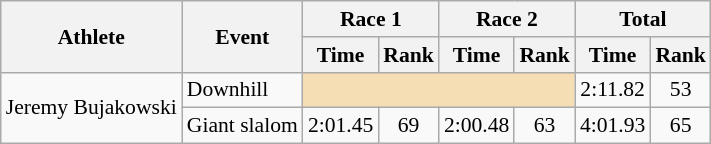<table class="wikitable" style="font-size:90%">
<tr>
<th rowspan="2">Athlete</th>
<th rowspan="2">Event</th>
<th colspan="2">Race 1</th>
<th colspan="2">Race 2</th>
<th colspan="2">Total</th>
</tr>
<tr>
<th>Time</th>
<th>Rank</th>
<th>Time</th>
<th>Rank</th>
<th>Time</th>
<th>Rank</th>
</tr>
<tr>
<td rowspan="2">Jeremy Bujakowski</td>
<td>Downhill</td>
<td colspan="4" bgcolor="wheat"></td>
<td align="center">2:11.82</td>
<td align="center">53</td>
</tr>
<tr>
<td>Giant slalom</td>
<td align="center">2:01.45</td>
<td align="center">69</td>
<td align="center">2:00.48</td>
<td align="center">63</td>
<td align="center">4:01.93</td>
<td align="center">65</td>
</tr>
</table>
